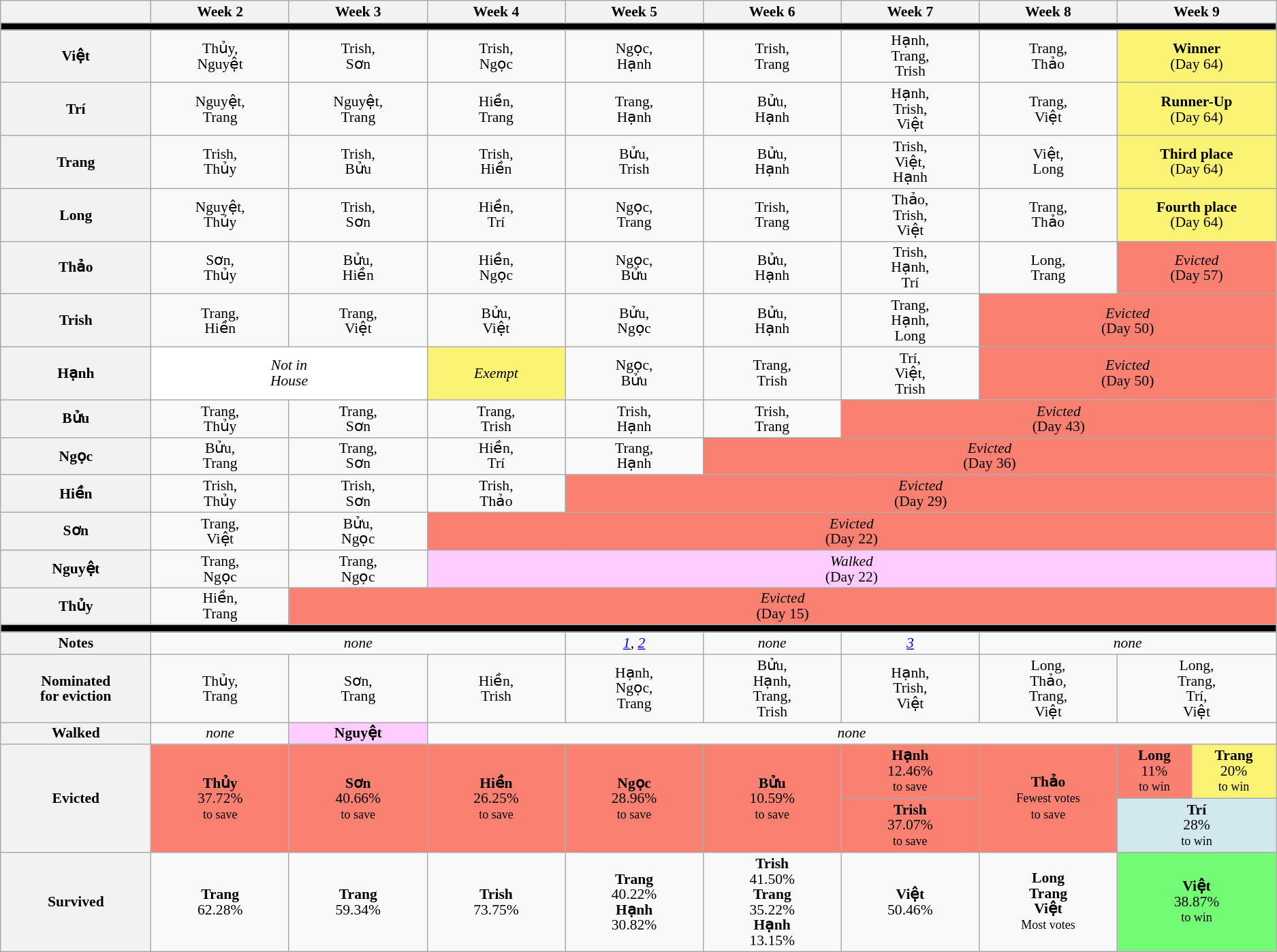<table class="wikitable" style="text-align:center; font-size:90%; line-height:15px;">
<tr>
<th style="width: 5%;"></th>
<th style="width: 5%;">Week 2</th>
<th style="width: 5%;">Week 3</th>
<th style="width: 5%;">Week 4</th>
<th style="width: 5%;">Week 5</th>
<th style="width: 5%;">Week 6</th>
<th style="width: 5%;">Week 7</th>
<th style="width: 5%;">Week 8</th>
<th colspan=2 style="width: 5%;">Week 9</th>
</tr>
<tr>
<th style="background:#000;" colspan="10"></th>
</tr>
<tr>
<th>Việt</th>
<td>Thủy,<br>Nguyệt</td>
<td>Trish,<br>Sơn</td>
<td>Trish,<br>Ngọc</td>
<td>Ngọc,<br>Hạnh</td>
<td>Trish,<br>Trang</td>
<td>Hạnh,<br>Trang,<br>Trish</td>
<td>Trang,<br>Thảo</td>
<td colspan=2 style="background:#FBF373"><strong>Winner</strong><br>(Day 64)</td>
</tr>
<tr>
<th>Trí</th>
<td>Nguyệt,<br>Trang</td>
<td>Nguyệt,<br>Trang</td>
<td>Hiền,<br>Trang</td>
<td>Trang,<br>Hạnh</td>
<td>Bửu,<br>Hạnh</td>
<td>Hạnh,<br>Trish,<br>Việt</td>
<td>Trang,<br>Việt</td>
<td colspan=2 style="background:#FBF373"><strong>Runner-Up</strong><br>(Day 64)</td>
</tr>
<tr>
<th>Trang</th>
<td>Trish,<br>Thủy</td>
<td>Trish,<br>Bửu</td>
<td>Trish,<br>Hiền</td>
<td>Bửu,<br>Trish</td>
<td>Bửu,<br>Hạnh</td>
<td>Trish,<br>Việt,<br>Hạnh</td>
<td>Việt,<br>Long</td>
<td colspan=2 style="background:#FBF373"><strong>Third place</strong><br>(Day 64)</td>
</tr>
<tr>
<th>Long</th>
<td>Nguyệt,<br>Thủy</td>
<td>Trish,<br>Sơn</td>
<td>Hiền,<br>Trí</td>
<td>Ngọc,<br>Trang</td>
<td>Trish,<br>Trang</td>
<td>Thảo,<br>Trish,<br>Việt</td>
<td>Trang,<br>Thảo</td>
<td colspan=2 style="background:#FBF373"><strong>Fourth place</strong><br>(Day 64)</td>
</tr>
<tr>
<th>Thảo</th>
<td>Sơn,<br>Thủy</td>
<td>Bửu,<br>Hiền</td>
<td>Hiền,<br>Ngọc</td>
<td>Ngọc,<br>Bửu</td>
<td>Bửu,<br>Hạnh</td>
<td>Trish,<br>Hạnh,<br>Trí</td>
<td>Long,<br>Trang</td>
<td colspan=2 style="background:#fa8072"><em>Evicted</em><br>(Day 57)</td>
</tr>
<tr>
<th>Trish</th>
<td>Trang,<br>Hiền</td>
<td>Trang,<br>Việt</td>
<td>Bửu,<br>Việt</td>
<td>Bửu,<br>Ngọc</td>
<td>Bửu,<br>Hạnh</td>
<td>Trang,<br>Hạnh,<br>Long</td>
<td colspan=3 style="background:#fa8072"><em>Evicted</em><br>(Day 50)</td>
</tr>
<tr>
<th>Hạnh</th>
<td colspan=2 style="background:#FFFFFF"><em>Not in<br>House</em></td>
<td style="background:#FBF373"><em>Exempt</em></td>
<td>Ngọc,<br>Bửu</td>
<td>Trang,<br>Trish</td>
<td>Trí,<br>Việt,<br>Trish</td>
<td colspan=3 style="background:#fa8072"><em>Evicted</em><br>(Day 50)</td>
</tr>
<tr>
<th>Bửu</th>
<td>Trang,<br>Thủy</td>
<td>Trang,<br>Sơn</td>
<td>Trang,<br>Trish</td>
<td>Trish,<br>Hạnh</td>
<td>Trish,<br>Trang</td>
<td colspan=4 style="background:#fa8072"><em>Evicted</em><br>(Day 43)</td>
</tr>
<tr>
<th>Ngọc</th>
<td>Bửu,<br>Trang</td>
<td>Trang,<br>Sơn</td>
<td>Hiền,<br>Trí</td>
<td>Trang,<br>Hạnh</td>
<td colspan=5 style="background:#fa8072"><em>Evicted</em><br>(Day 36)</td>
</tr>
<tr>
<th>Hiền</th>
<td>Trish,<br>Thủy</td>
<td>Trish,<br>Sơn</td>
<td>Trish,<br>Thảo</td>
<td colspan=6 style="background:#fa8072"><em>Evicted</em><br>(Day 29)</td>
</tr>
<tr>
<th>Sơn</th>
<td>Trang,<br>Việt</td>
<td>Bửu,<br>Ngọc</td>
<td colspan=7 style="background:#fa8072"><em>Evicted</em><br>(Day 22)</td>
</tr>
<tr>
<th>Nguyệt</th>
<td>Trang,<br>Ngọc</td>
<td>Trang,<br>Ngọc</td>
<td colspan=7 style="background:#fcf"><em>Walked</em><br>(Day 22)</td>
</tr>
<tr>
<th>Thủy</th>
<td>Hiền,<br>Trang</td>
<td colspan=8 style="background:#fa8072"><em>Evicted</em><br>(Day 15)</td>
</tr>
<tr>
<th style="background:#000;" colspan="10"></th>
</tr>
<tr>
<th>Notes</th>
<td colspan="3"><em>none</em></td>
<td><em><a href='#'>1</a>, <a href='#'>2</a></em></td>
<td><em>none</em></td>
<td><em><a href='#'>3</a></em></td>
<td colspan="3"><em>none</em></td>
</tr>
<tr>
<th>Nominated<br>for eviction</th>
<td>Thủy,<br>Trang</td>
<td>Sơn,<br>Trang</td>
<td>Hiền,<br>Trish</td>
<td>Hạnh,<br>Ngọc,<br>Trang</td>
<td>Bửu,<br>Hạnh,<br>Trang,<br>Trish</td>
<td>Hạnh,<br>Trish,<br>Việt</td>
<td>Long,<br>Thảo,<br>Trang,<br>Việt</td>
<td colspan=2>Long,<br>Trang,<br>Trí,<br>Việt</td>
</tr>
<tr>
<th>Walked</th>
<td><em>none</em></td>
<td style="background:#fcf"><strong>Nguyệt</strong></td>
<td colspan="7"><em>none</em></td>
</tr>
<tr>
<th rowspan=2>Evicted</th>
<td rowspan=2 style="background:#fa8072"><strong>Thủy</strong><br>37.72%<br><small>to save</small></td>
<td rowspan=2 style="background:#fa8072"><strong>Sơn</strong><br>40.66%<br><small>to save</small></td>
<td rowspan=2 style="background:#fa8072"><strong>Hiền</strong><br>26.25%<br><small>to save</small></td>
<td rowspan=2 style="background:#fa8072"><strong>Ngọc</strong><br>28.96%<br><small>to save</small></td>
<td rowspan=2 style="background:#fa8072"><strong>Bửu</strong><br>10.59%<br><small>to save</small></td>
<td style="background:#fa8072"><strong>Hạnh</strong><br>12.46%<br><small>to save</small></td>
<td rowspan=2 style="background:#fa8072"><strong>Thảo</strong><br><small>Fewest votes</small><br><small>to save</small></td>
<td style="background:#fa8072"><strong>Long</strong><br>11%<br><small>to win</small></td>
<td style="background:#FBF373"><strong>Trang</strong><br>20%<br><small>to win</small></td>
</tr>
<tr>
<td style="background:#fa8072"><strong>Trish</strong><br>37.07%<br><small>to save</small></td>
<td colspan=2 style="background:#D1E8EF"><strong>Trí</strong><br>28%<br><small>to win</small></td>
</tr>
<tr>
<th>Survived</th>
<td><strong>Trang</strong><br>62.28%</td>
<td><strong>Trang</strong><br>59.34%</td>
<td><strong>Trish</strong><br>73.75%</td>
<td><strong>Trang</strong><br>40.22%<br><strong>Hạnh</strong><br>30.82% <br></td>
<td><strong>Trish</strong><br>41.50%<br><strong>Trang</strong><br>35.22% <br><strong>Hạnh</strong><br>13.15% <br></td>
<td><strong>Việt</strong><br>50.46%</td>
<td><strong>Long</strong><br><strong>Trang</strong><br><strong>Việt</strong><br><small>Most votes</small></td>
<td colspan=2 style="background:#73FB76"><strong>Việt</strong><br>38.87%<br><small>to win</small></td>
</tr>
</table>
